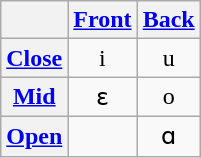<table class="wikitable" style="text-align: center;">
<tr>
<th></th>
<th><a href='#'>Front</a></th>
<th><a href='#'>Back</a></th>
</tr>
<tr>
<th><a href='#'>Close</a></th>
<td>i</td>
<td>u</td>
</tr>
<tr>
<th><a href='#'>Mid</a></th>
<td>ɛ</td>
<td>o</td>
</tr>
<tr>
<th><a href='#'>Open</a></th>
<td></td>
<td>ɑ</td>
</tr>
</table>
